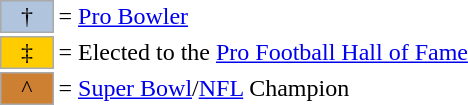<table>
<tr>
<td style="background-color:lightsteelblue; border:1px solid #aaaaaa; width:2em;"align="center">†</td>
<td>= <a href='#'>Pro Bowler</a></td>
</tr>
<tr>
<td style="background-color:#FFCC00; border:1px solid #aaaaaa; width:2em;"align="center">‡</td>
<td>= Elected to the <a href='#'>Pro Football Hall of Fame</a></td>
</tr>
<tr>
<td style="background-color:#CD7F32; border:1px solid #aaaaaa; width:2em;"align="center">^</td>
<td>= <a href='#'>Super Bowl</a>/<a href='#'>NFL</a> Champion</td>
</tr>
</table>
